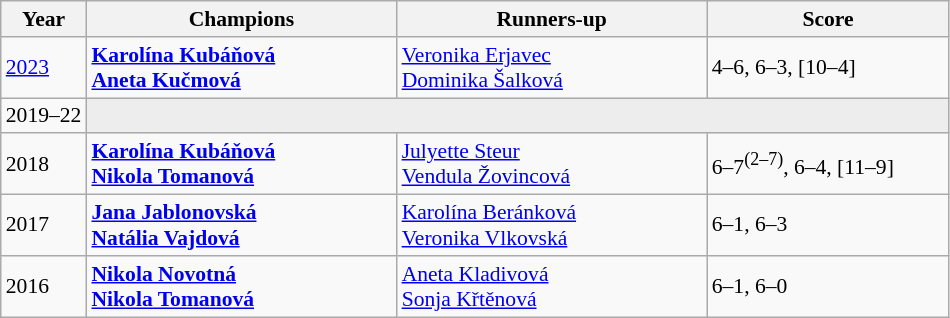<table class="wikitable" style="font-size:90%">
<tr>
<th>Year</th>
<th width="200">Champions</th>
<th width="200">Runners-up</th>
<th width="155">Score</th>
</tr>
<tr>
<td><a href='#'>2023</a></td>
<td> <strong><a href='#'>Karolína Kubáňová</a></strong> <br>  <strong><a href='#'>Aneta Kučmová</a></strong></td>
<td> <a href='#'>Veronika Erjavec</a> <br>  <a href='#'>Dominika Šalková</a></td>
<td>4–6, 6–3, [10–4]</td>
</tr>
<tr>
<td>2019–22</td>
<td colspan=3 bgcolor="#ededed"></td>
</tr>
<tr>
<td>2018</td>
<td> <strong><a href='#'>Karolína Kubáňová</a></strong> <br>  <strong><a href='#'>Nikola Tomanová</a></strong></td>
<td> <a href='#'>Julyette Steur</a> <br>  <a href='#'>Vendula Žovincová</a></td>
<td>6–7<sup>(2–7)</sup>, 6–4, [11–9]</td>
</tr>
<tr>
<td>2017</td>
<td> <strong><a href='#'>Jana Jablonovská</a></strong> <br>  <strong><a href='#'>Natália Vajdová</a></strong></td>
<td> <a href='#'>Karolína Beránková</a> <br>  <a href='#'>Veronika Vlkovská</a></td>
<td>6–1, 6–3</td>
</tr>
<tr>
<td>2016</td>
<td> <strong><a href='#'>Nikola Novotná</a></strong> <br>  <strong><a href='#'>Nikola Tomanová</a></strong></td>
<td> <a href='#'>Aneta Kladivová</a> <br>  <a href='#'>Sonja Křtěnová</a></td>
<td>6–1, 6–0</td>
</tr>
</table>
